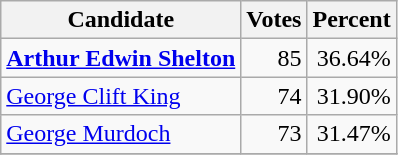<table class="wikitable">
<tr>
<th>Candidate</th>
<th>Votes</th>
<th>Percent</th>
</tr>
<tr>
<td style="font-weight:bold;"><a href='#'>Arthur Edwin Shelton</a></td>
<td style="text-align:right;">85</td>
<td style="text-align:right;">36.64%</td>
</tr>
<tr>
<td><a href='#'>George Clift King</a></td>
<td style="text-align:right;">74</td>
<td style="text-align:right;">31.90%</td>
</tr>
<tr>
<td><a href='#'>George Murdoch</a></td>
<td style="text-align:right;">73</td>
<td style="text-align:right;">31.47%</td>
</tr>
<tr>
</tr>
</table>
